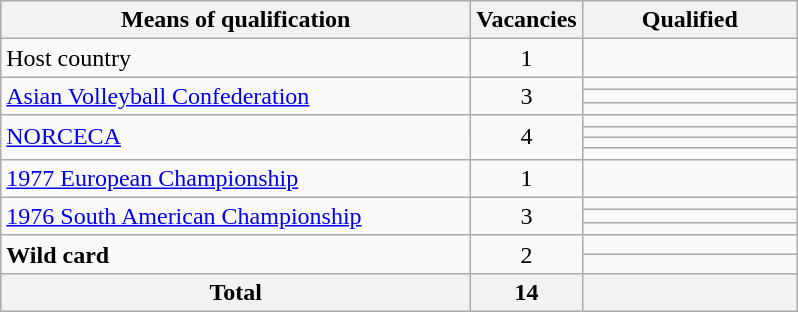<table class="wikitable">
<tr>
<th>Means of qualification</th>
<th width=14%>Vacancies</th>
<th width=27%>Qualified</th>
</tr>
<tr>
<td>Host country</td>
<td align=center>1</td>
<td></td>
</tr>
<tr>
<td rowspan=3><a href='#'>Asian Volleyball Confederation</a></td>
<td rowspan=3 align=center>3</td>
<td></td>
</tr>
<tr>
<td></td>
</tr>
<tr>
<td></td>
</tr>
<tr>
<td rowspan=4><a href='#'>NORCECA</a></td>
<td rowspan=4 align=center>4</td>
<td></td>
</tr>
<tr>
<td></td>
</tr>
<tr>
<td></td>
</tr>
<tr>
<td></td>
</tr>
<tr>
<td rowspan=1><a href='#'>1977 European Championship</a></td>
<td rowspan=1 align=center>1</td>
<td></td>
</tr>
<tr>
<td rowspan=3><a href='#'>1976 South American Championship</a></td>
<td rowspan=3 align=center>3</td>
<td></td>
</tr>
<tr>
<td></td>
</tr>
<tr>
<td></td>
</tr>
<tr>
<td rowspan=2><strong>Wild card</strong></td>
<td rowspan=2 align=center>2</td>
<td></td>
</tr>
<tr>
<td></td>
</tr>
<tr>
<th>Total</th>
<th align=center>14</th>
<th></th>
</tr>
</table>
